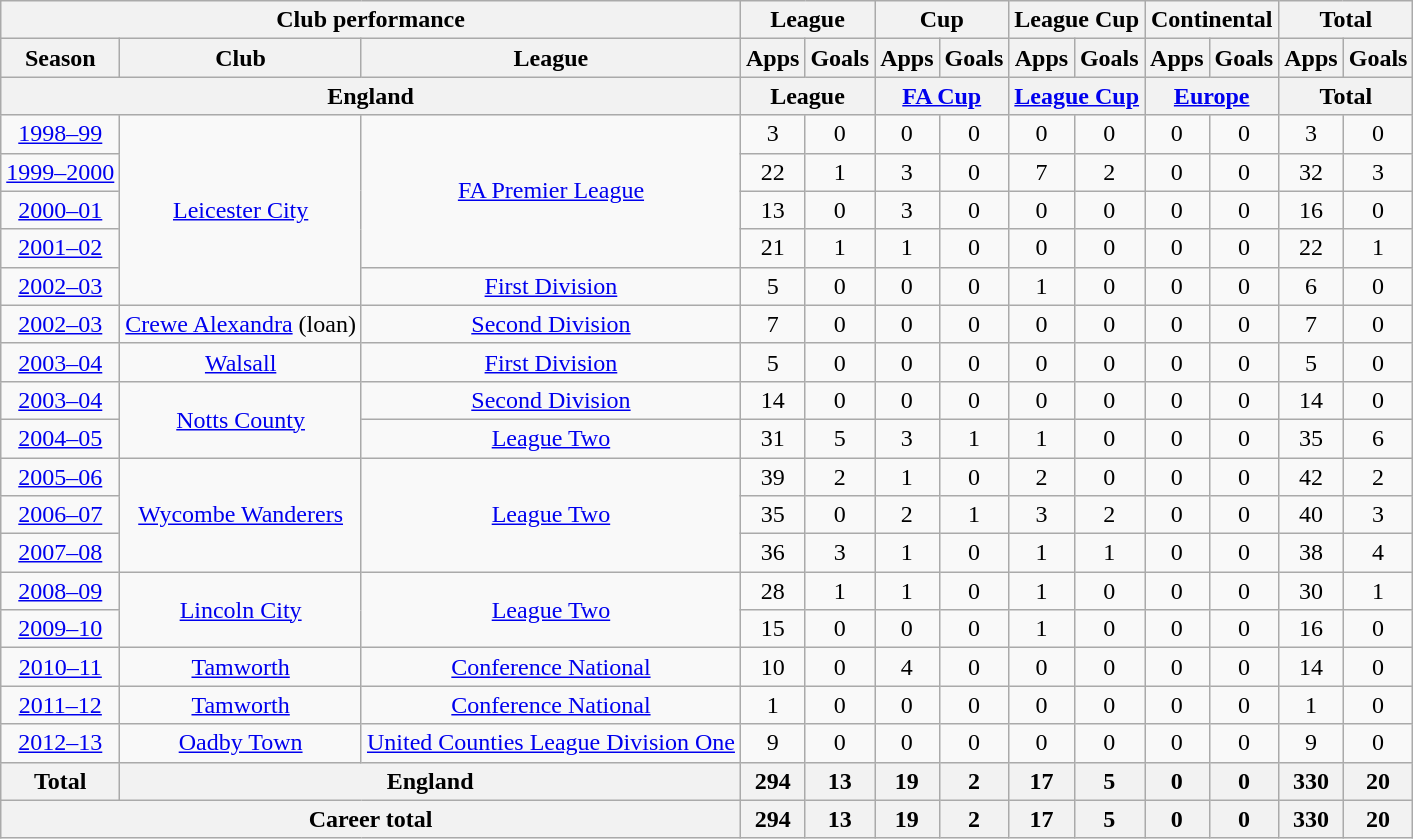<table class="wikitable" style="text-align:center">
<tr>
<th colspan=3>Club performance</th>
<th colspan=2>League</th>
<th colspan=2>Cup</th>
<th colspan=2>League Cup</th>
<th colspan=2>Continental</th>
<th colspan=2>Total</th>
</tr>
<tr>
<th>Season</th>
<th>Club</th>
<th>League</th>
<th>Apps</th>
<th>Goals</th>
<th>Apps</th>
<th>Goals</th>
<th>Apps</th>
<th>Goals</th>
<th>Apps</th>
<th>Goals</th>
<th>Apps</th>
<th>Goals</th>
</tr>
<tr>
<th colspan=3>England</th>
<th colspan=2>League</th>
<th colspan=2><a href='#'>FA Cup</a></th>
<th colspan=2><a href='#'>League Cup</a></th>
<th colspan=2><a href='#'>Europe</a></th>
<th colspan=2>Total</th>
</tr>
<tr>
<td><a href='#'>1998–99</a></td>
<td rowspan="5"><a href='#'>Leicester City</a></td>
<td rowspan="4"><a href='#'>FA Premier League</a></td>
<td>3</td>
<td>0</td>
<td>0</td>
<td>0</td>
<td>0</td>
<td>0</td>
<td>0</td>
<td>0</td>
<td>3</td>
<td>0</td>
</tr>
<tr>
<td><a href='#'>1999–2000</a></td>
<td>22</td>
<td>1</td>
<td>3</td>
<td>0</td>
<td>7</td>
<td>2</td>
<td>0</td>
<td>0</td>
<td>32</td>
<td>3</td>
</tr>
<tr>
<td><a href='#'>2000–01</a></td>
<td>13</td>
<td>0</td>
<td>3</td>
<td>0</td>
<td>0</td>
<td>0</td>
<td>0</td>
<td>0</td>
<td>16</td>
<td>0</td>
</tr>
<tr>
<td><a href='#'>2001–02</a></td>
<td>21</td>
<td>1</td>
<td>1</td>
<td>0</td>
<td>0</td>
<td>0</td>
<td>0</td>
<td>0</td>
<td>22</td>
<td>1</td>
</tr>
<tr>
<td><a href='#'>2002–03</a></td>
<td><a href='#'>First Division</a></td>
<td>5</td>
<td>0</td>
<td>0</td>
<td>0</td>
<td>1</td>
<td>0</td>
<td>0</td>
<td>0</td>
<td>6</td>
<td>0</td>
</tr>
<tr>
<td><a href='#'>2002–03</a></td>
<td><a href='#'>Crewe Alexandra</a> (loan)</td>
<td><a href='#'>Second Division</a></td>
<td>7</td>
<td>0</td>
<td>0</td>
<td>0</td>
<td>0</td>
<td>0</td>
<td>0</td>
<td>0</td>
<td>7</td>
<td>0</td>
</tr>
<tr>
<td><a href='#'>2003–04</a></td>
<td><a href='#'>Walsall</a></td>
<td><a href='#'>First Division</a></td>
<td>5</td>
<td>0</td>
<td>0</td>
<td>0</td>
<td>0</td>
<td>0</td>
<td>0</td>
<td>0</td>
<td>5</td>
<td>0</td>
</tr>
<tr>
<td><a href='#'>2003–04</a></td>
<td rowspan="2"><a href='#'>Notts County</a></td>
<td><a href='#'>Second Division</a></td>
<td>14</td>
<td>0</td>
<td>0</td>
<td>0</td>
<td>0</td>
<td>0</td>
<td>0</td>
<td>0</td>
<td>14</td>
<td>0</td>
</tr>
<tr>
<td><a href='#'>2004–05</a></td>
<td><a href='#'>League Two</a></td>
<td>31</td>
<td>5</td>
<td>3</td>
<td>1</td>
<td>1</td>
<td>0</td>
<td>0</td>
<td>0</td>
<td>35</td>
<td>6</td>
</tr>
<tr>
<td><a href='#'>2005–06</a></td>
<td rowspan="3"><a href='#'>Wycombe Wanderers</a></td>
<td rowspan="3"><a href='#'>League Two</a></td>
<td>39</td>
<td>2</td>
<td>1</td>
<td>0</td>
<td>2</td>
<td>0</td>
<td>0</td>
<td>0</td>
<td>42</td>
<td>2</td>
</tr>
<tr>
<td><a href='#'>2006–07</a></td>
<td>35</td>
<td>0</td>
<td>2</td>
<td>1</td>
<td>3</td>
<td>2</td>
<td>0</td>
<td>0</td>
<td>40</td>
<td>3</td>
</tr>
<tr>
<td><a href='#'>2007–08</a></td>
<td>36</td>
<td>3</td>
<td>1</td>
<td>0</td>
<td>1</td>
<td>1</td>
<td>0</td>
<td>0</td>
<td>38</td>
<td>4</td>
</tr>
<tr>
<td><a href='#'>2008–09</a></td>
<td rowspan="2"><a href='#'>Lincoln City</a></td>
<td rowspan="2"><a href='#'>League Two</a></td>
<td>28</td>
<td>1</td>
<td>1</td>
<td>0</td>
<td>1</td>
<td>0</td>
<td>0</td>
<td>0</td>
<td>30</td>
<td>1</td>
</tr>
<tr>
<td><a href='#'>2009–10</a></td>
<td>15</td>
<td>0</td>
<td>0</td>
<td>0</td>
<td>1</td>
<td>0</td>
<td>0</td>
<td>0</td>
<td>16</td>
<td>0</td>
</tr>
<tr>
<td><a href='#'>2010–11</a></td>
<td><a href='#'>Tamworth</a></td>
<td><a href='#'>Conference National</a></td>
<td>10</td>
<td>0</td>
<td>4</td>
<td>0</td>
<td>0</td>
<td>0</td>
<td>0</td>
<td>0</td>
<td>14</td>
<td>0</td>
</tr>
<tr>
<td><a href='#'>2011–12</a></td>
<td><a href='#'>Tamworth</a></td>
<td><a href='#'>Conference National</a></td>
<td>1</td>
<td>0</td>
<td>0</td>
<td>0</td>
<td>0</td>
<td>0</td>
<td>0</td>
<td>0</td>
<td>1</td>
<td>0</td>
</tr>
<tr>
<td><a href='#'>2012–13</a></td>
<td><a href='#'>Oadby Town</a></td>
<td><a href='#'>United Counties League Division One</a></td>
<td>9</td>
<td>0</td>
<td>0</td>
<td>0</td>
<td>0</td>
<td>0</td>
<td>0</td>
<td>0</td>
<td>9</td>
<td>0</td>
</tr>
<tr>
<th>Total</th>
<th colspan=2>England</th>
<th>294</th>
<th>13</th>
<th>19</th>
<th>2</th>
<th>17</th>
<th>5</th>
<th>0</th>
<th>0</th>
<th>330</th>
<th>20</th>
</tr>
<tr>
<th colspan=3>Career total</th>
<th>294</th>
<th>13</th>
<th>19</th>
<th>2</th>
<th>17</th>
<th>5</th>
<th>0</th>
<th>0</th>
<th>330</th>
<th>20</th>
</tr>
</table>
